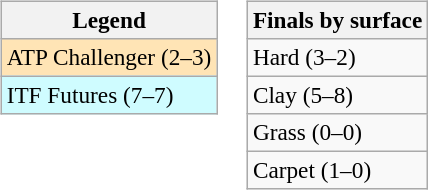<table>
<tr valign=top>
<td><br><table class=wikitable style=font-size:97%>
<tr>
<th>Legend</th>
</tr>
<tr bgcolor=moccasin>
<td>ATP Challenger (2–3)</td>
</tr>
<tr bgcolor=cffcff>
<td>ITF Futures (7–7)</td>
</tr>
</table>
</td>
<td><br><table class=wikitable style=font-size:97%>
<tr>
<th>Finals by surface</th>
</tr>
<tr>
<td>Hard (3–2)</td>
</tr>
<tr>
<td>Clay (5–8)</td>
</tr>
<tr>
<td>Grass (0–0)</td>
</tr>
<tr>
<td>Carpet (1–0)</td>
</tr>
</table>
</td>
</tr>
</table>
